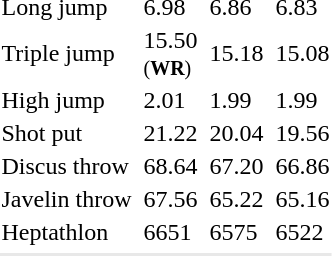<table>
<tr>
<td>Long jump<br></td>
<td></td>
<td>6.98</td>
<td></td>
<td>6.86</td>
<td></td>
<td>6.83</td>
</tr>
<tr>
<td>Triple jump<br></td>
<td></td>
<td>15.50<br><small>(<strong>WR</strong>)</small></td>
<td></td>
<td>15.18</td>
<td></td>
<td>15.08</td>
</tr>
<tr>
<td>High jump<br></td>
<td></td>
<td>2.01</td>
<td></td>
<td>1.99</td>
<td></td>
<td>1.99</td>
</tr>
<tr>
<td>Shot put<br></td>
<td></td>
<td>21.22</td>
<td></td>
<td>20.04</td>
<td></td>
<td>19.56</td>
</tr>
<tr>
<td>Discus throw<br></td>
<td></td>
<td>68.64</td>
<td></td>
<td>67.20</td>
<td></td>
<td>66.86</td>
</tr>
<tr>
<td>Javelin throw<br></td>
<td></td>
<td>67.56</td>
<td></td>
<td>65.22</td>
<td></td>
<td>65.16</td>
</tr>
<tr>
<td>Heptathlon<br></td>
<td></td>
<td>6651</td>
<td></td>
<td>6575</td>
<td></td>
<td>6522</td>
</tr>
<tr>
</tr>
<tr bgcolor= e8e8e8>
<td colspan=7></td>
</tr>
</table>
